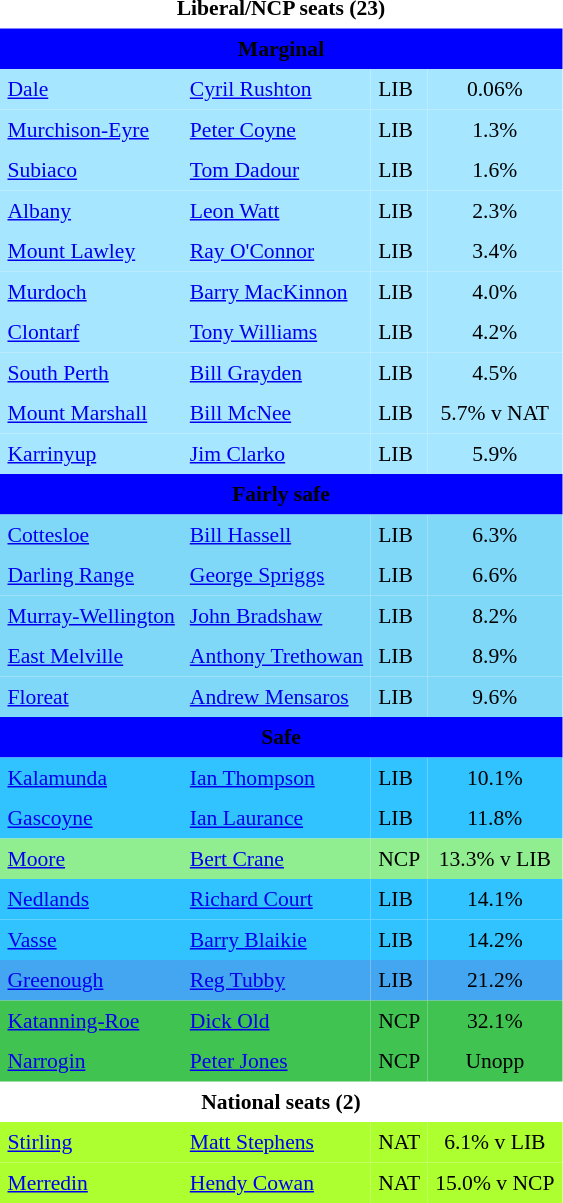<table class="toccolours" cellpadding="5" cellspacing="0" style="float:left; margin-right:.5em; margin-top:.4em; font-size:90%;">
<tr>
<td COLSPAN=4 align="center"><strong>Liberal/NCP seats (23)</strong></td>
</tr>
<tr>
<td COLSPAN=4 align="center" bgcolor="Blue"><span><strong>Marginal</strong></span></td>
</tr>
<tr>
<td align="left" bgcolor="A6E7FF"><a href='#'>Dale</a></td>
<td align="left" bgcolor="A6E7FF"><a href='#'>Cyril Rushton</a></td>
<td align="left" bgcolor="A6E7FF">LIB</td>
<td align="center" bgcolor="A6E7FF">0.06%</td>
</tr>
<tr>
<td align="left" bgcolor="A6E7FF"><a href='#'>Murchison-Eyre</a></td>
<td align="left" bgcolor="A6E7FF"><a href='#'>Peter Coyne</a></td>
<td align="left" bgcolor="A6E7FF">LIB</td>
<td align="center" bgcolor="A6E7FF">1.3%</td>
</tr>
<tr>
<td align="left" bgcolor="A6E7FF"><a href='#'>Subiaco</a></td>
<td align="left" bgcolor="A6E7FF"><a href='#'>Tom Dadour</a></td>
<td align="left" bgcolor="A6E7FF">LIB</td>
<td align="center" bgcolor="A6E7FF">1.6%</td>
</tr>
<tr>
<td align="left" bgcolor="A6E7FF"><a href='#'>Albany</a></td>
<td align="left" bgcolor="A6E7FF"><a href='#'>Leon Watt</a></td>
<td align="left" bgcolor="A6E7FF">LIB</td>
<td align="center" bgcolor="A6E7FF">2.3%</td>
</tr>
<tr>
<td align="left" bgcolor="A6E7FF"><a href='#'>Mount Lawley</a></td>
<td align="left" bgcolor="A6E7FF"><a href='#'>Ray O'Connor</a></td>
<td align="left" bgcolor="A6E7FF">LIB</td>
<td align="center" bgcolor="A6E7FF">3.4%</td>
</tr>
<tr>
<td align="left" bgcolor="A6E7FF"><a href='#'>Murdoch</a></td>
<td align="left" bgcolor="A6E7FF"><a href='#'>Barry MacKinnon</a></td>
<td align="left" bgcolor="A6E7FF">LIB</td>
<td align="center" bgcolor="A6E7FF">4.0%</td>
</tr>
<tr>
<td align="left" bgcolor="A6E7FF"><a href='#'>Clontarf</a></td>
<td align="left" bgcolor="A6E7FF"><a href='#'>Tony Williams</a></td>
<td align="left" bgcolor="A6E7FF">LIB</td>
<td align="center" bgcolor="A6E7FF">4.2%</td>
</tr>
<tr>
<td align="left" bgcolor="A6E7FF"><a href='#'>South Perth</a></td>
<td align="left" bgcolor="A6E7FF"><a href='#'>Bill Grayden</a></td>
<td align="left" bgcolor="A6E7FF">LIB</td>
<td align="center" bgcolor="A6E7FF">4.5%</td>
</tr>
<tr>
<td align="left" bgcolor="A6E7FF"><a href='#'>Mount Marshall</a></td>
<td align="left" bgcolor="A6E7FF"><a href='#'>Bill McNee</a></td>
<td align="left" bgcolor="A6E7FF">LIB</td>
<td align="center" bgcolor="A6E7FF">5.7% v NAT</td>
</tr>
<tr>
<td align="left" bgcolor="A6E7FF"><a href='#'>Karrinyup</a></td>
<td align="left" bgcolor="A6E7FF"><a href='#'>Jim Clarko</a></td>
<td align="left" bgcolor="A6E7FF">LIB</td>
<td align="center" bgcolor="A6E7FF">5.9%</td>
</tr>
<tr>
<td COLSPAN=4 align="center" bgcolor="blue"><span><strong>Fairly safe</strong></span></td>
</tr>
<tr>
<td align="left" bgcolor="80D8F9"><a href='#'>Cottesloe</a></td>
<td align="left" bgcolor="80D8F9"><a href='#'>Bill Hassell</a></td>
<td align="left" bgcolor="80D8F9">LIB</td>
<td align="center" bgcolor="80D8F9">6.3%</td>
</tr>
<tr>
<td align="left" bgcolor="80D8F9"><a href='#'>Darling Range</a></td>
<td align="left" bgcolor="80D8F9"><a href='#'>George Spriggs</a></td>
<td align="left" bgcolor="80D8F9">LIB</td>
<td align="center" bgcolor="80D8F9">6.6%</td>
</tr>
<tr>
<td align="left" bgcolor="80D8F9"><a href='#'>Murray-Wellington</a></td>
<td align="left" bgcolor="80D8F9"><a href='#'>John Bradshaw</a></td>
<td align="left" bgcolor="80D8F9">LIB</td>
<td align="center" bgcolor="80D8F9">8.2%</td>
</tr>
<tr>
<td align="left" bgcolor="80D8F9"><a href='#'>East Melville</a></td>
<td align="left" bgcolor="80D8F9"><a href='#'>Anthony Trethowan</a></td>
<td align="left" bgcolor="80D8F9">LIB</td>
<td align="center" bgcolor="80D8F9">8.9%</td>
</tr>
<tr>
<td align="left" bgcolor="80D8F9"><a href='#'>Floreat</a></td>
<td align="left" bgcolor="80D8F9"><a href='#'>Andrew Mensaros</a></td>
<td align="left" bgcolor="80D8F9">LIB</td>
<td align="center" bgcolor="80D8F9">9.6%</td>
</tr>
<tr>
<td COLSPAN=4 align="center" bgcolor="blue"><span><strong>Safe</strong></span></td>
</tr>
<tr>
<td align="left" bgcolor="31C3FF"><a href='#'>Kalamunda</a></td>
<td align="left" bgcolor="31C3FF"><a href='#'>Ian Thompson</a></td>
<td align="left" bgcolor="31C3FF">LIB</td>
<td align="center" bgcolor="31C3FF">10.1%</td>
</tr>
<tr>
<td align="left" bgcolor="31C3FF"><a href='#'>Gascoyne</a></td>
<td align="left" bgcolor="31C3FF"><a href='#'>Ian Laurance</a></td>
<td align="left" bgcolor="31C3FF">LIB</td>
<td align="center" bgcolor="31C3FF">11.8%</td>
</tr>
<tr>
<td align="left" bgcolor="90EE90"><a href='#'>Moore</a></td>
<td align="left" bgcolor="90EE90"><a href='#'>Bert Crane</a></td>
<td align="left" bgcolor="90EE90">NCP</td>
<td align="center" bgcolor="90EE90">13.3% v LIB</td>
</tr>
<tr>
<td align="left" bgcolor="31C3FF"><a href='#'>Nedlands</a></td>
<td align="left" bgcolor="31C3FF"><a href='#'>Richard Court</a></td>
<td align="left" bgcolor="31C3FF">LIB</td>
<td align="center" bgcolor="31C3FF">14.1%</td>
</tr>
<tr>
<td align="left" bgcolor="31C3FF"><a href='#'>Vasse</a></td>
<td align="left" bgcolor="31C3FF"><a href='#'>Barry Blaikie</a></td>
<td align="left" bgcolor="31C3FF">LIB</td>
<td align="center" bgcolor="31C3FF">14.2%</td>
</tr>
<tr>
<td align="left" bgcolor="44A6F1"><a href='#'>Greenough</a></td>
<td align="left" bgcolor="44A6F1"><a href='#'>Reg Tubby</a></td>
<td align="left" bgcolor="44A6F1">LIB</td>
<td align="center" bgcolor="44A6F1">21.2%</td>
</tr>
<tr>
<td align="left" bgcolor="40C351"><a href='#'>Katanning-Roe</a></td>
<td align="left" bgcolor="40C351"><a href='#'>Dick Old</a></td>
<td align="left" bgcolor="40C351">NCP</td>
<td align="center" bgcolor="40C351">32.1%</td>
</tr>
<tr>
<td align="left" bgcolor="40C351"><a href='#'>Narrogin</a></td>
<td align="left" bgcolor="40C351"><a href='#'>Peter Jones</a></td>
<td align="left" bgcolor="40C351">NCP</td>
<td align="center" bgcolor="40C351">Unopp</td>
</tr>
<tr>
<td COLSPAN=4 align="center"><strong>National seats (2)</strong></td>
</tr>
<tr>
<td align="left" bgcolor="ADFF2F"><a href='#'>Stirling</a></td>
<td align="left" bgcolor="ADFF2F"><a href='#'>Matt Stephens</a></td>
<td align="left" bgcolor="ADFF2F">NAT</td>
<td align="center" bgcolor="ADFF2F">6.1% v LIB</td>
</tr>
<tr>
<td align="left" bgcolor="ADFF2F"><a href='#'>Merredin</a></td>
<td align="left" bgcolor="ADFF2F"><a href='#'>Hendy Cowan</a></td>
<td align="left" bgcolor="ADFF2F">NAT</td>
<td align="center" bgcolor="ADFF2F">15.0% v NCP</td>
</tr>
<tr>
</tr>
</table>
